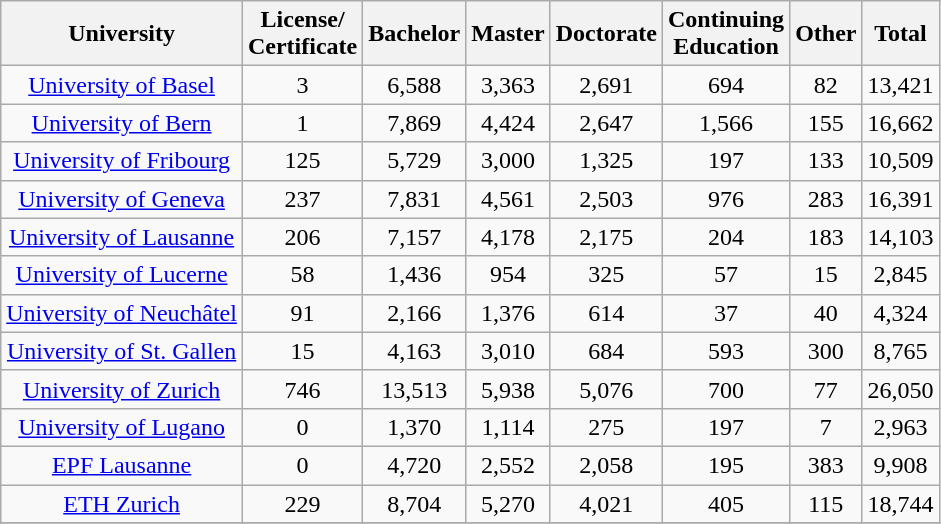<table class="wikitable sortable collapsible collapsed" style ="text-align: center">
<tr>
<th>University</th>
<th>License/<br>Certificate</th>
<th>Bachelor</th>
<th>Master</th>
<th>Doctorate</th>
<th>Continuing<br>Education</th>
<th>Other</th>
<th>Total</th>
</tr>
<tr>
<td><a href='#'>University of Basel</a></td>
<td>3</td>
<td>6,588</td>
<td>3,363</td>
<td>2,691</td>
<td>694</td>
<td>82</td>
<td>13,421</td>
</tr>
<tr>
<td><a href='#'>University of Bern</a></td>
<td>1</td>
<td>7,869</td>
<td>4,424</td>
<td>2,647</td>
<td>1,566</td>
<td>155</td>
<td>16,662</td>
</tr>
<tr>
<td><a href='#'>University of Fribourg</a></td>
<td>125</td>
<td>5,729</td>
<td>3,000</td>
<td>1,325</td>
<td>197</td>
<td>133</td>
<td>10,509</td>
</tr>
<tr>
<td><a href='#'>University of Geneva</a></td>
<td>237</td>
<td>7,831</td>
<td>4,561</td>
<td>2,503</td>
<td>976</td>
<td>283</td>
<td>16,391</td>
</tr>
<tr>
<td><a href='#'>University of Lausanne</a></td>
<td>206</td>
<td>7,157</td>
<td>4,178</td>
<td>2,175</td>
<td>204</td>
<td>183</td>
<td>14,103</td>
</tr>
<tr>
<td><a href='#'>University of Lucerne</a></td>
<td>58</td>
<td>1,436</td>
<td>954</td>
<td>325</td>
<td>57</td>
<td>15</td>
<td>2,845</td>
</tr>
<tr>
<td><a href='#'>University of Neuchâtel</a></td>
<td>91</td>
<td>2,166</td>
<td>1,376</td>
<td>614</td>
<td>37</td>
<td>40</td>
<td>4,324</td>
</tr>
<tr>
<td><a href='#'>University of St. Gallen</a></td>
<td>15</td>
<td>4,163</td>
<td>3,010</td>
<td>684</td>
<td>593</td>
<td>300</td>
<td>8,765</td>
</tr>
<tr>
<td><a href='#'>University of Zurich</a></td>
<td>746</td>
<td>13,513</td>
<td>5,938</td>
<td>5,076</td>
<td>700</td>
<td>77</td>
<td>26,050</td>
</tr>
<tr>
<td><a href='#'>University of Lugano</a></td>
<td>0</td>
<td>1,370</td>
<td>1,114</td>
<td>275</td>
<td>197</td>
<td>7</td>
<td>2,963</td>
</tr>
<tr>
<td><a href='#'>EPF Lausanne</a></td>
<td>0</td>
<td>4,720</td>
<td>2,552</td>
<td>2,058</td>
<td>195</td>
<td>383</td>
<td>9,908</td>
</tr>
<tr>
<td><a href='#'>ETH Zurich</a></td>
<td>229</td>
<td>8,704</td>
<td>5,270</td>
<td>4,021</td>
<td>405</td>
<td>115</td>
<td>18,744</td>
</tr>
<tr>
</tr>
</table>
